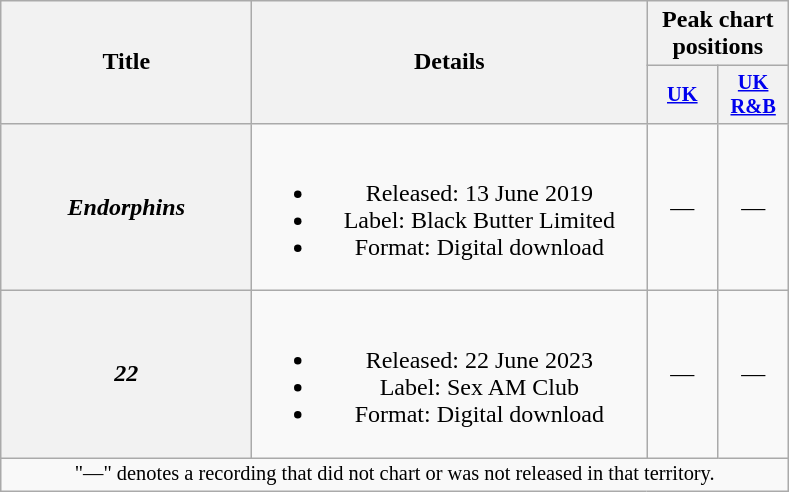<table class="wikitable plainrowheaders" style="text-align:center;">
<tr>
<th scope="col" rowspan="2" style="width:10em;">Title</th>
<th scope="col" rowspan="2" style="width:16em;">Details</th>
<th scope="col" colspan="2">Peak chart positions</th>
</tr>
<tr>
<th scope="col" style="width:3em;font-size:85%;"><a href='#'>UK</a><br></th>
<th scope="col" style="width:3em;font-size:85%;"><a href='#'>UK R&B</a></th>
</tr>
<tr>
<th scope="row"><em>Endorphins</em></th>
<td><br><ul><li>Released: 13 June 2019</li><li>Label: Black Butter Limited</li><li>Format: Digital download</li></ul></td>
<td>—</td>
<td>—</td>
</tr>
<tr>
<th scope="row"><em>22</em></th>
<td><br><ul><li>Released: 22 June 2023</li><li>Label: Sex AM Club</li><li>Format: Digital download</li></ul></td>
<td>—</td>
<td>—</td>
</tr>
<tr>
<td colspan="10" style="font-size:85%">"—" denotes a recording that did not chart or was not released in that territory.</td>
</tr>
</table>
